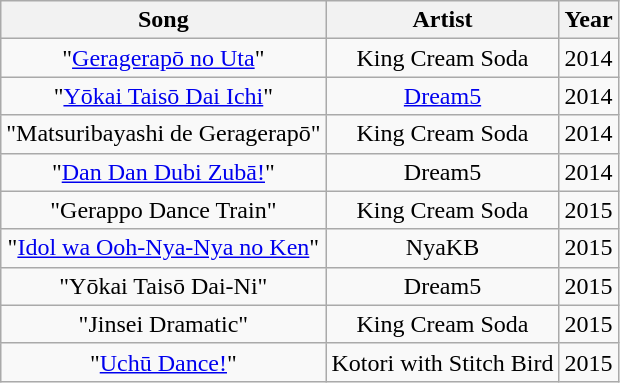<table class="wikitable sortable" style="text-align:center;">
<tr>
<th scope="col">Song</th>
<th scope="col">Artist</th>
<th scope="col">Year</th>
</tr>
<tr>
<td>"<a href='#'>Geragerapō no Uta</a>"</td>
<td>King Cream Soda</td>
<td>2014</td>
</tr>
<tr>
<td>"<a href='#'>Yōkai Taisō Dai Ichi</a>"</td>
<td><a href='#'>Dream5</a></td>
<td>2014</td>
</tr>
<tr>
<td>"Matsuribayashi de Geragerapō"</td>
<td>King Cream Soda</td>
<td>2014</td>
</tr>
<tr>
<td>"<a href='#'>Dan Dan Dubi Zubā!</a>"</td>
<td>Dream5</td>
<td>2014</td>
</tr>
<tr>
<td>"Gerappo Dance Train"</td>
<td>King Cream Soda</td>
<td>2015</td>
</tr>
<tr>
<td>"<a href='#'>Idol wa Ooh-Nya-Nya no Ken</a>"</td>
<td>NyaKB</td>
<td>2015</td>
</tr>
<tr>
<td>"Yōkai Taisō Dai-Ni"</td>
<td>Dream5</td>
<td>2015</td>
</tr>
<tr>
<td>"Jinsei Dramatic"</td>
<td>King Cream Soda</td>
<td>2015</td>
</tr>
<tr>
<td>"<a href='#'>Uchū Dance!</a>"</td>
<td>Kotori with Stitch Bird</td>
<td>2015</td>
</tr>
</table>
